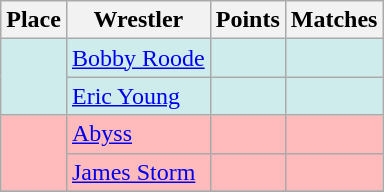<table class="wikitable sortable">
<tr>
<th>Place</th>
<th>Wrestler</th>
<th>Points</th>
<th>Matches</th>
</tr>
<tr bgcolor="#cfecec">
<td rowspan=2></td>
<td><a href='#'>Bobby Roode</a></td>
<td></td>
<td></td>
</tr>
<tr bgcolor="#cfecec">
<td><a href='#'>Eric Young</a></td>
<td></td>
<td></td>
</tr>
<tr bgcolor="#ffbbbb">
<td rowspan=2></td>
<td><a href='#'>Abyss</a></td>
<td></td>
<td></td>
</tr>
<tr bgcolor="#ffbbbb">
<td><a href='#'>James Storm</a></td>
<td></td>
<td></td>
</tr>
<tr Trevor lee 3 3>
</tr>
</table>
